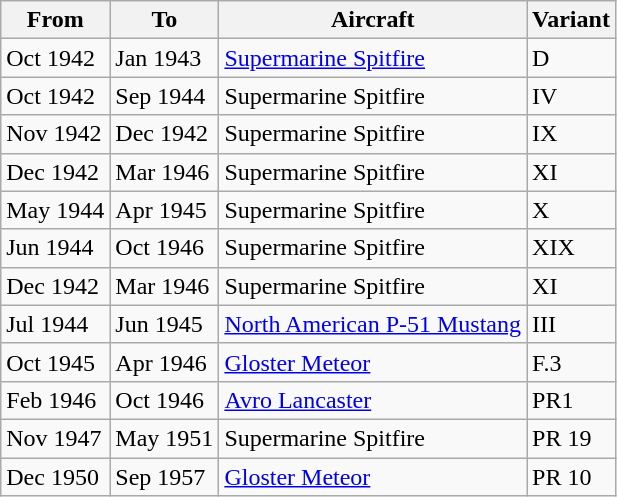<table class="wikitable">
<tr>
<th>From</th>
<th>To</th>
<th>Aircraft</th>
<th>Variant</th>
</tr>
<tr>
<td>Oct 1942</td>
<td>Jan 1943</td>
<td><a href='#'>Supermarine Spitfire</a></td>
<td>D</td>
</tr>
<tr>
<td>Oct 1942</td>
<td>Sep 1944</td>
<td>Supermarine Spitfire</td>
<td>IV</td>
</tr>
<tr>
<td>Nov 1942</td>
<td>Dec 1942</td>
<td>Supermarine Spitfire</td>
<td>IX</td>
</tr>
<tr>
<td>Dec 1942</td>
<td>Mar 1946</td>
<td>Supermarine Spitfire</td>
<td>XI</td>
</tr>
<tr>
<td>May 1944</td>
<td>Apr 1945</td>
<td>Supermarine Spitfire</td>
<td>X</td>
</tr>
<tr>
<td>Jun 1944</td>
<td>Oct 1946</td>
<td>Supermarine Spitfire</td>
<td>XIX</td>
</tr>
<tr>
<td>Dec 1942</td>
<td>Mar 1946</td>
<td>Supermarine Spitfire</td>
<td>XI</td>
</tr>
<tr>
<td>Jul 1944</td>
<td>Jun 1945</td>
<td><a href='#'>North American P-51 Mustang</a></td>
<td>III</td>
</tr>
<tr>
<td>Oct 1945</td>
<td>Apr 1946</td>
<td><a href='#'>Gloster Meteor</a></td>
<td>F.3</td>
</tr>
<tr>
<td>Feb 1946</td>
<td>Oct 1946</td>
<td><a href='#'>Avro Lancaster</a></td>
<td>PR1</td>
</tr>
<tr>
<td>Nov 1947</td>
<td>May 1951</td>
<td>Supermarine Spitfire</td>
<td>PR 19</td>
</tr>
<tr>
<td>Dec 1950</td>
<td>Sep 1957</td>
<td><a href='#'>Gloster Meteor</a></td>
<td>PR 10</td>
</tr>
</table>
